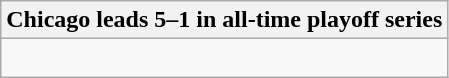<table class="wikitable collapsible collapsed">
<tr>
<th>Chicago leads 5–1 in all-time playoff series</th>
</tr>
<tr>
<td><br>




</td>
</tr>
</table>
